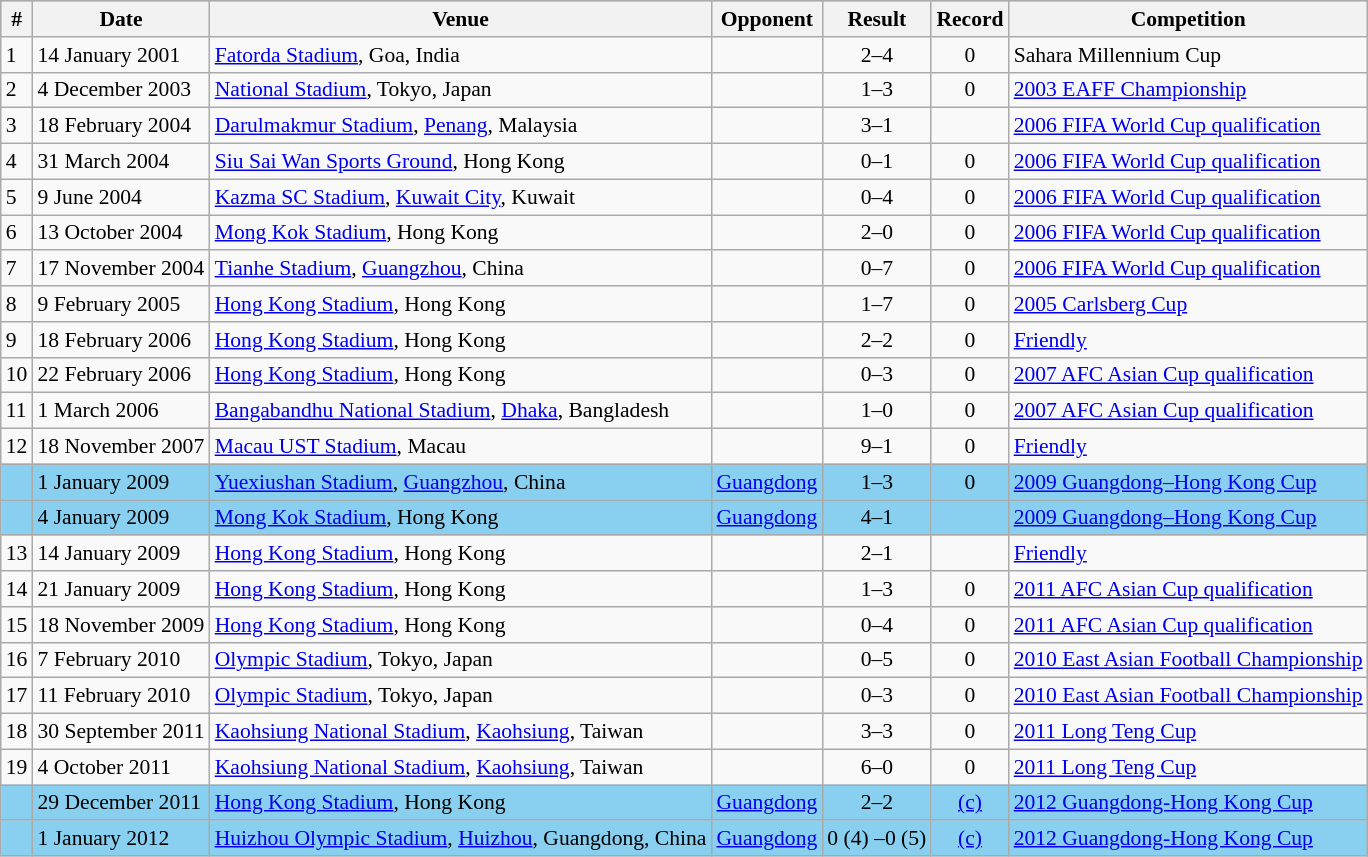<table class="wikitable" style="font-size:90%; text-align: left;">
<tr bgcolor="#CCCCCC" align="center">
<th>#</th>
<th>Date</th>
<th>Venue</th>
<th>Opponent</th>
<th>Result</th>
<th>Record</th>
<th>Competition</th>
</tr>
<tr>
<td>1</td>
<td>14 January 2001</td>
<td><a href='#'>Fatorda Stadium</a>, Goa, India</td>
<td></td>
<td align=center>2–4</td>
<td align=center>0</td>
<td>Sahara Millennium Cup</td>
</tr>
<tr>
<td>2</td>
<td>4 December 2003</td>
<td><a href='#'>National Stadium</a>, Tokyo, Japan</td>
<td></td>
<td align=center>1–3</td>
<td align=center>0</td>
<td><a href='#'>2003 EAFF Championship</a></td>
</tr>
<tr>
<td>3</td>
<td>18 February 2004</td>
<td><a href='#'>Darulmakmur Stadium</a>, <a href='#'>Penang</a>, Malaysia</td>
<td></td>
<td align=center>3–1</td>
<td align=center></td>
<td><a href='#'>2006 FIFA World Cup qualification</a></td>
</tr>
<tr>
<td>4</td>
<td>31 March 2004</td>
<td><a href='#'>Siu Sai Wan Sports Ground</a>, Hong Kong</td>
<td></td>
<td align=center>0–1</td>
<td align=center>0</td>
<td><a href='#'>2006 FIFA World Cup qualification</a></td>
</tr>
<tr>
<td>5</td>
<td>9 June 2004</td>
<td><a href='#'>Kazma SC Stadium</a>, <a href='#'>Kuwait City</a>, Kuwait</td>
<td></td>
<td align=center>0–4</td>
<td align=center>0</td>
<td><a href='#'>2006 FIFA World Cup qualification</a></td>
</tr>
<tr>
<td>6</td>
<td>13 October 2004</td>
<td><a href='#'>Mong Kok Stadium</a>, Hong Kong</td>
<td></td>
<td align=center>2–0</td>
<td align=center>0</td>
<td><a href='#'>2006 FIFA World Cup qualification</a></td>
</tr>
<tr>
<td>7</td>
<td>17 November 2004</td>
<td><a href='#'>Tianhe Stadium</a>, <a href='#'>Guangzhou</a>, China</td>
<td></td>
<td align=center>0–7</td>
<td align=center>0</td>
<td><a href='#'>2006 FIFA World Cup qualification</a></td>
</tr>
<tr>
<td>8</td>
<td>9 February 2005</td>
<td><a href='#'>Hong Kong Stadium</a>, Hong Kong</td>
<td></td>
<td align=center>1–7</td>
<td align=center>0</td>
<td><a href='#'>2005 Carlsberg Cup</a></td>
</tr>
<tr>
<td>9</td>
<td>18 February 2006</td>
<td><a href='#'>Hong Kong Stadium</a>, Hong Kong</td>
<td></td>
<td align=center>2–2</td>
<td align=center>0</td>
<td><a href='#'>Friendly</a></td>
</tr>
<tr>
<td>10</td>
<td>22 February 2006</td>
<td><a href='#'>Hong Kong Stadium</a>, Hong Kong</td>
<td></td>
<td align=center>0–3</td>
<td align=center>0</td>
<td><a href='#'>2007 AFC Asian Cup qualification</a></td>
</tr>
<tr>
<td>11</td>
<td>1 March 2006</td>
<td><a href='#'>Bangabandhu National Stadium</a>, <a href='#'>Dhaka</a>, Bangladesh</td>
<td></td>
<td align=center>1–0</td>
<td align=center>0</td>
<td><a href='#'>2007 AFC Asian Cup qualification</a></td>
</tr>
<tr>
<td>12</td>
<td>18 November 2007</td>
<td><a href='#'>Macau UST Stadium</a>, Macau</td>
<td></td>
<td align=center>9–1</td>
<td align=center>0</td>
<td><a href='#'>Friendly</a></td>
</tr>
<tr style="background-color:#89CFF0">
<td></td>
<td>1 January 2009</td>
<td><a href='#'>Yuexiushan Stadium</a>, <a href='#'>Guangzhou</a>, China</td>
<td> <a href='#'>Guangdong</a></td>
<td align=center>1–3</td>
<td align=center>0</td>
<td><a href='#'>2009 Guangdong–Hong Kong Cup</a></td>
</tr>
<tr style="background-color:#89CFF0">
<td></td>
<td>4 January 2009</td>
<td><a href='#'>Mong Kok Stadium</a>, Hong Kong</td>
<td> <a href='#'>Guangdong</a></td>
<td align=center>4–1</td>
<td align=center></td>
<td><a href='#'>2009 Guangdong–Hong Kong Cup</a></td>
</tr>
<tr>
<td>13</td>
<td>14 January 2009</td>
<td><a href='#'>Hong Kong Stadium</a>, Hong Kong</td>
<td></td>
<td align=center>2–1</td>
<td align=center></td>
<td><a href='#'>Friendly</a></td>
</tr>
<tr>
<td>14</td>
<td>21 January 2009</td>
<td><a href='#'>Hong Kong Stadium</a>, Hong Kong</td>
<td></td>
<td align=center>1–3</td>
<td align=center>0</td>
<td><a href='#'>2011 AFC Asian Cup qualification</a></td>
</tr>
<tr>
<td>15</td>
<td>18 November 2009</td>
<td><a href='#'>Hong Kong Stadium</a>, Hong Kong</td>
<td></td>
<td align=center>0–4</td>
<td align=center>0</td>
<td><a href='#'>2011 AFC Asian Cup qualification</a></td>
</tr>
<tr>
<td>16</td>
<td>7 February 2010</td>
<td><a href='#'>Olympic Stadium</a>, Tokyo, Japan</td>
<td></td>
<td align=center>0–5</td>
<td align=center>0</td>
<td><a href='#'>2010 East Asian Football Championship</a></td>
</tr>
<tr>
<td>17</td>
<td>11 February 2010</td>
<td><a href='#'>Olympic Stadium</a>, Tokyo, Japan</td>
<td></td>
<td align=center>0–3</td>
<td align=center>0</td>
<td><a href='#'>2010 East Asian Football Championship</a></td>
</tr>
<tr>
<td>18</td>
<td>30 September 2011</td>
<td><a href='#'>Kaohsiung National Stadium</a>, <a href='#'>Kaohsiung</a>, Taiwan</td>
<td></td>
<td align=center>3–3</td>
<td align=center>0</td>
<td><a href='#'>2011 Long Teng Cup</a></td>
</tr>
<tr>
<td>19</td>
<td>4 October 2011</td>
<td><a href='#'>Kaohsiung National Stadium</a>, <a href='#'>Kaohsiung</a>, Taiwan</td>
<td></td>
<td align=center>6–0</td>
<td align=center>0</td>
<td><a href='#'>2011 Long Teng Cup</a></td>
</tr>
<tr style="background-color:#89CFF0">
<td></td>
<td>29 December 2011</td>
<td><a href='#'>Hong Kong Stadium</a>, Hong Kong</td>
<td><a href='#'>Guangdong</a></td>
<td align=center>2–2</td>
<td align=center><a href='#'>(c)</a></td>
<td><a href='#'>2012 Guangdong-Hong Kong Cup</a></td>
</tr>
<tr style="background-color:#89CFF0">
<td></td>
<td>1 January 2012</td>
<td><a href='#'>Huizhou Olympic Stadium</a>, <a href='#'>Huizhou</a>, Guangdong, China</td>
<td><a href='#'>Guangdong</a></td>
<td align=center>0 (4) –0 (5)</td>
<td align=center><a href='#'>(c)</a></td>
<td><a href='#'>2012 Guangdong-Hong Kong Cup</a></td>
</tr>
</table>
